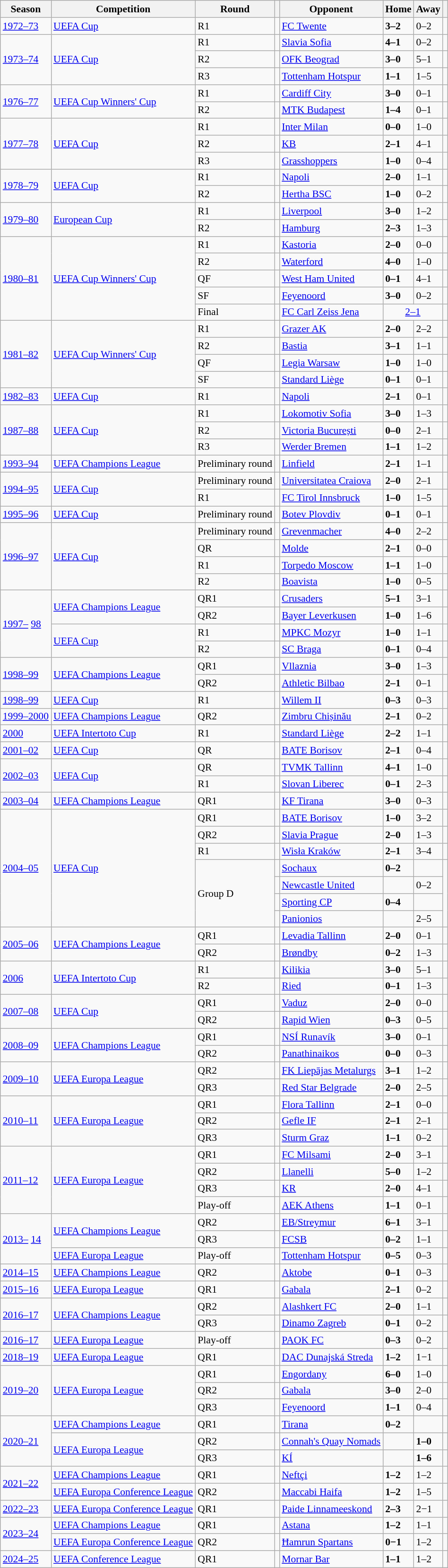<table class="wikitable mw-collapsible mw-collapsed" align=center cellspacing="0" cellpadding="3" style="border:1px solid #AAAAAA;font-size:90%">
<tr>
<th>Season</th>
<th>Competition</th>
<th>Round</th>
<th></th>
<th>Opponent</th>
<th>Home</th>
<th>Away</th>
<th></th>
</tr>
<tr>
<td><a href='#'>1972–73</a></td>
<td><a href='#'>UEFA Cup</a></td>
<td>R1</td>
<td></td>
<td><a href='#'>FC Twente</a></td>
<td><strong>3–2</strong></td>
<td>0–2</td>
<td></td>
</tr>
<tr>
<td rowspan=3><a href='#'>1973–74</a></td>
<td rowspan=3><a href='#'>UEFA Cup</a></td>
<td>R1</td>
<td></td>
<td><a href='#'>Slavia Sofia</a></td>
<td><strong>4–1</strong></td>
<td>0–2</td>
<td></td>
</tr>
<tr>
<td>R2</td>
<td></td>
<td><a href='#'>OFK Beograd</a></td>
<td><strong>3–0</strong></td>
<td>5–1</td>
<td></td>
</tr>
<tr>
<td>R3</td>
<td></td>
<td><a href='#'>Tottenham Hotspur</a></td>
<td><strong>1–1</strong></td>
<td>1–5</td>
<td></td>
</tr>
<tr>
<td rowspan=2><a href='#'>1976–77</a></td>
<td rowspan=2><a href='#'>UEFA Cup Winners' Cup</a></td>
<td>R1</td>
<td></td>
<td><a href='#'>Cardiff City</a></td>
<td><strong>3–0</strong></td>
<td>0–1</td>
<td></td>
</tr>
<tr>
<td>R2</td>
<td></td>
<td><a href='#'>MTK Budapest</a></td>
<td><strong>1–4</strong></td>
<td>0–1</td>
<td></td>
</tr>
<tr>
<td rowspan=3><a href='#'>1977–78</a></td>
<td rowspan=3><a href='#'>UEFA Cup</a></td>
<td>R1</td>
<td></td>
<td><a href='#'>Inter Milan</a></td>
<td><strong>0–0</strong></td>
<td>1–0</td>
<td></td>
</tr>
<tr>
<td>R2</td>
<td></td>
<td><a href='#'>KB</a></td>
<td><strong>2–1</strong></td>
<td>4–1</td>
<td></td>
</tr>
<tr>
<td>R3</td>
<td></td>
<td><a href='#'>Grasshoppers</a></td>
<td><strong>1–0</strong></td>
<td>0–4</td>
<td></td>
</tr>
<tr>
<td rowspan=2><a href='#'>1978–79</a></td>
<td rowspan=2><a href='#'>UEFA Cup</a></td>
<td>R1</td>
<td></td>
<td><a href='#'>Napoli</a></td>
<td><strong>2–0</strong></td>
<td>1–1</td>
<td></td>
</tr>
<tr>
<td>R2</td>
<td></td>
<td><a href='#'>Hertha BSC</a></td>
<td><strong>1–0</strong></td>
<td>0–2</td>
<td></td>
</tr>
<tr>
<td rowspan=2><a href='#'>1979–80</a></td>
<td rowspan=2><a href='#'>European Cup</a></td>
<td>R1</td>
<td></td>
<td><a href='#'>Liverpool</a></td>
<td><strong>3–0</strong></td>
<td>1–2</td>
<td></td>
</tr>
<tr>
<td>R2</td>
<td></td>
<td><a href='#'>Hamburg</a></td>
<td><strong>2–3</strong></td>
<td>1–3</td>
<td></td>
</tr>
<tr>
<td rowspan=5><a href='#'>1980–81</a></td>
<td rowspan=5><a href='#'>UEFA Cup Winners' Cup</a></td>
<td>R1</td>
<td></td>
<td><a href='#'>Kastoria</a></td>
<td><strong>2–0</strong></td>
<td>0–0</td>
<td></td>
</tr>
<tr>
<td>R2</td>
<td></td>
<td><a href='#'>Waterford</a></td>
<td><strong>4–0</strong></td>
<td>1–0</td>
<td></td>
</tr>
<tr>
<td>QF</td>
<td></td>
<td><a href='#'>West Ham United</a></td>
<td><strong>0–1</strong></td>
<td>4–1</td>
<td></td>
</tr>
<tr>
<td>SF</td>
<td></td>
<td><a href='#'>Feyenoord</a></td>
<td><strong>3–0</strong></td>
<td>0–2</td>
<td></td>
</tr>
<tr>
<td>Final</td>
<td></td>
<td><a href='#'>FC Carl Zeiss Jena</a></td>
<td colspan=2 align=center><a href='#'>2–1</a></td>
<td></td>
</tr>
<tr>
<td rowspan=4><a href='#'>1981–82</a></td>
<td rowspan=4><a href='#'>UEFA Cup Winners' Cup</a></td>
<td>R1</td>
<td></td>
<td><a href='#'>Grazer AK</a></td>
<td><strong>2–0</strong></td>
<td>2–2</td>
<td></td>
</tr>
<tr>
<td>R2</td>
<td></td>
<td><a href='#'>Bastia</a></td>
<td><strong>3–1</strong></td>
<td>1–1</td>
<td></td>
</tr>
<tr>
<td>QF</td>
<td></td>
<td><a href='#'>Legia Warsaw</a></td>
<td><strong>1–0</strong></td>
<td>1–0</td>
<td></td>
</tr>
<tr>
<td>SF</td>
<td></td>
<td><a href='#'>Standard Liège</a></td>
<td><strong>0–1</strong></td>
<td>0–1</td>
<td></td>
</tr>
<tr>
<td><a href='#'>1982–83</a></td>
<td><a href='#'>UEFA Cup</a></td>
<td>R1</td>
<td></td>
<td><a href='#'>Napoli</a></td>
<td><strong>2–1</strong></td>
<td>0–1</td>
<td></td>
</tr>
<tr>
<td rowspan=3><a href='#'>1987–88</a></td>
<td rowspan=3><a href='#'>UEFA Cup</a></td>
<td>R1</td>
<td></td>
<td><a href='#'>Lokomotiv Sofia</a></td>
<td><strong>3–0</strong></td>
<td>1–3</td>
<td></td>
</tr>
<tr>
<td>R2</td>
<td></td>
<td><a href='#'>Victoria București</a></td>
<td><strong>0–0</strong></td>
<td>2–1</td>
<td></td>
</tr>
<tr>
<td>R3</td>
<td></td>
<td><a href='#'>Werder Bremen</a></td>
<td><strong>1–1</strong></td>
<td>1–2</td>
<td></td>
</tr>
<tr>
<td><a href='#'>1993–94</a></td>
<td><a href='#'>UEFA Champions League</a></td>
<td>Preliminary round</td>
<td></td>
<td><a href='#'>Linfield</a></td>
<td><strong>2–1</strong></td>
<td>1–1</td>
<td></td>
</tr>
<tr>
<td rowspan=2><a href='#'>1994–95</a></td>
<td rowspan=2><a href='#'>UEFA Cup</a></td>
<td>Preliminary round</td>
<td></td>
<td><a href='#'>Universitatea Craiova</a></td>
<td><strong>2–0</strong></td>
<td>2–1</td>
<td></td>
</tr>
<tr>
<td>R1</td>
<td></td>
<td><a href='#'>FC Tirol Innsbruck</a></td>
<td><strong>1–0</strong></td>
<td>1–5</td>
<td></td>
</tr>
<tr>
<td><a href='#'>1995–96</a></td>
<td><a href='#'>UEFA Cup</a></td>
<td>Preliminary round</td>
<td></td>
<td><a href='#'>Botev Plovdiv</a></td>
<td><strong>0–1</strong></td>
<td>0–1</td>
<td></td>
</tr>
<tr>
<td rowspan=4><a href='#'>1996–97</a></td>
<td rowspan=4><a href='#'>UEFA Cup</a></td>
<td>Preliminary round</td>
<td></td>
<td><a href='#'>Grevenmacher</a></td>
<td><strong>4–0</strong></td>
<td>2–2</td>
<td></td>
</tr>
<tr>
<td>QR</td>
<td></td>
<td><a href='#'>Molde</a></td>
<td><strong>2–1</strong></td>
<td>0–0</td>
<td></td>
</tr>
<tr>
<td>R1</td>
<td></td>
<td><a href='#'>Torpedo Moscow</a></td>
<td><strong>1–1</strong></td>
<td>1–0</td>
<td></td>
</tr>
<tr>
<td>R2</td>
<td></td>
<td><a href='#'>Boavista</a></td>
<td><strong>1–0</strong></td>
<td>0–5</td>
<td></td>
</tr>
<tr>
<td rowspan=4><a href='#'>1997–</a> <a href='#'>98</a></td>
<td rowspan=2><a href='#'>UEFA Champions League</a></td>
<td>QR1</td>
<td></td>
<td><a href='#'>Crusaders</a></td>
<td><strong>5–1</strong></td>
<td>3–1</td>
<td></td>
</tr>
<tr>
<td>QR2</td>
<td></td>
<td><a href='#'>Bayer Leverkusen</a></td>
<td><strong>1–0</strong></td>
<td>1–6</td>
<td></td>
</tr>
<tr>
<td rowspan=2><a href='#'>UEFA Cup</a></td>
<td>R1</td>
<td></td>
<td><a href='#'>MPKC Mozyr</a></td>
<td><strong>1–0</strong></td>
<td>1–1</td>
<td></td>
</tr>
<tr>
<td>R2</td>
<td></td>
<td><a href='#'>SC Braga</a></td>
<td><strong>0–1</strong></td>
<td>0–4</td>
<td></td>
</tr>
<tr>
<td rowspan=2><a href='#'>1998–99</a></td>
<td rowspan=2><a href='#'>UEFA Champions League</a></td>
<td>QR1</td>
<td></td>
<td><a href='#'>Vllaznia</a></td>
<td><strong>3–0</strong></td>
<td>1–3</td>
<td></td>
</tr>
<tr>
<td>QR2</td>
<td></td>
<td><a href='#'>Athletic Bilbao</a></td>
<td><strong>2–1</strong></td>
<td>0–1</td>
<td></td>
</tr>
<tr>
<td><a href='#'>1998–99</a></td>
<td><a href='#'>UEFA Cup</a></td>
<td>R1</td>
<td></td>
<td><a href='#'>Willem II</a></td>
<td><strong>0–3</strong></td>
<td>0–3</td>
<td></td>
</tr>
<tr>
<td><a href='#'>1999–2000</a></td>
<td><a href='#'>UEFA Champions League</a></td>
<td>QR2</td>
<td></td>
<td><a href='#'>Zimbru Chișinău</a></td>
<td><strong>2–1</strong></td>
<td>0–2</td>
<td></td>
</tr>
<tr>
<td><a href='#'>2000</a></td>
<td><a href='#'>UEFA Intertoto Cup</a></td>
<td>R1</td>
<td></td>
<td><a href='#'>Standard Liège</a></td>
<td><strong>2–2</strong></td>
<td>1–1</td>
<td></td>
</tr>
<tr>
<td><a href='#'>2001–02</a></td>
<td><a href='#'>UEFA Cup</a></td>
<td>QR</td>
<td></td>
<td><a href='#'>BATE Borisov</a></td>
<td><strong>2–1</strong></td>
<td>0–4</td>
<td></td>
</tr>
<tr>
<td rowspan=2><a href='#'>2002–03</a></td>
<td rowspan=2><a href='#'>UEFA Cup</a></td>
<td>QR</td>
<td></td>
<td><a href='#'>TVMK Tallinn</a></td>
<td><strong>4–1</strong></td>
<td>1–0</td>
<td></td>
</tr>
<tr>
<td>R1</td>
<td></td>
<td><a href='#'>Slovan Liberec</a></td>
<td><strong>0–1</strong></td>
<td>2–3</td>
<td></td>
</tr>
<tr>
<td><a href='#'>2003–04</a></td>
<td><a href='#'>UEFA Champions League</a></td>
<td>QR1</td>
<td></td>
<td><a href='#'>KF Tirana</a></td>
<td><strong>3–0</strong></td>
<td>0–3</td>
<td></td>
</tr>
<tr>
<td rowspan=7><a href='#'>2004–05</a></td>
<td rowspan=7><a href='#'>UEFA Cup</a></td>
<td>QR1</td>
<td></td>
<td><a href='#'>BATE Borisov</a></td>
<td><strong>1–0</strong></td>
<td>3–2</td>
<td></td>
</tr>
<tr>
<td>QR2</td>
<td></td>
<td><a href='#'>Slavia Prague</a></td>
<td><strong>2–0</strong></td>
<td>1–3</td>
<td></td>
</tr>
<tr>
<td>R1</td>
<td></td>
<td><a href='#'>Wisła Kraków</a></td>
<td><strong>2–1</strong></td>
<td>3–4</td>
<td></td>
</tr>
<tr>
<td rowspan=4>Group D</td>
<td></td>
<td><a href='#'>Sochaux</a></td>
<td><strong>0–2</strong></td>
<td></td>
<td rowspan=4></td>
</tr>
<tr>
<td></td>
<td><a href='#'>Newcastle United</a></td>
<td></td>
<td>0–2</td>
</tr>
<tr>
<td></td>
<td><a href='#'>Sporting CP</a></td>
<td><strong>0–4</strong></td>
<td></td>
</tr>
<tr>
<td></td>
<td><a href='#'>Panionios</a></td>
<td></td>
<td>2–5</td>
</tr>
<tr>
<td rowspan=2><a href='#'>2005–06</a></td>
<td rowspan=2><a href='#'>UEFA Champions League</a></td>
<td>QR1</td>
<td></td>
<td><a href='#'>Levadia Tallinn</a></td>
<td><strong>2–0</strong></td>
<td>0–1</td>
<td></td>
</tr>
<tr>
<td>QR2</td>
<td></td>
<td><a href='#'>Brøndby</a></td>
<td><strong>0–2</strong></td>
<td>1–3</td>
<td></td>
</tr>
<tr>
<td rowspan=2><a href='#'>2006</a></td>
<td rowspan=2><a href='#'>UEFA Intertoto Cup</a></td>
<td>R1</td>
<td></td>
<td><a href='#'>Kilikia</a></td>
<td><strong>3–0</strong></td>
<td>5–1</td>
<td></td>
</tr>
<tr>
<td>R2</td>
<td></td>
<td><a href='#'>Ried</a></td>
<td><strong>0–1</strong></td>
<td>1–3</td>
<td></td>
</tr>
<tr>
<td rowspan=2><a href='#'>2007–08</a></td>
<td rowspan=2><a href='#'>UEFA Cup</a></td>
<td>QR1</td>
<td></td>
<td><a href='#'>Vaduz</a></td>
<td><strong>2–0</strong></td>
<td>0–0</td>
<td></td>
</tr>
<tr>
<td>QR2</td>
<td></td>
<td><a href='#'>Rapid Wien</a></td>
<td><strong>0–3</strong></td>
<td>0–5</td>
<td></td>
</tr>
<tr>
<td rowspan=2><a href='#'>2008–09</a></td>
<td rowspan=2><a href='#'>UEFA Champions League</a></td>
<td>QR1</td>
<td></td>
<td><a href='#'>NSÍ Runavík</a></td>
<td><strong>3–0</strong></td>
<td>0–1</td>
<td></td>
</tr>
<tr>
<td>QR2</td>
<td></td>
<td><a href='#'>Panathinaikos</a></td>
<td><strong>0–0</strong></td>
<td>0–3</td>
<td></td>
</tr>
<tr>
<td rowspan=2><a href='#'>2009–10</a></td>
<td rowspan=2><a href='#'>UEFA Europa League</a></td>
<td>QR2</td>
<td></td>
<td><a href='#'>FK Liepājas Metalurgs</a></td>
<td><strong>3–1</strong></td>
<td>1–2</td>
<td></td>
</tr>
<tr>
<td>QR3</td>
<td></td>
<td><a href='#'>Red Star Belgrade</a></td>
<td><strong>2–0</strong></td>
<td>2–5</td>
<td></td>
</tr>
<tr>
<td rowspan=3><a href='#'>2010–11</a></td>
<td rowspan=3><a href='#'>UEFA Europa League</a></td>
<td>QR1</td>
<td></td>
<td><a href='#'>Flora Tallinn</a></td>
<td><strong>2–1</strong></td>
<td>0–0</td>
<td></td>
</tr>
<tr>
<td>QR2</td>
<td></td>
<td><a href='#'>Gefle IF</a></td>
<td><strong>2–1</strong></td>
<td>2–1</td>
<td></td>
</tr>
<tr>
<td>QR3</td>
<td></td>
<td><a href='#'>Sturm Graz</a></td>
<td><strong>1–1</strong></td>
<td>0–2</td>
<td></td>
</tr>
<tr>
<td rowspan=4><a href='#'>2011–12</a></td>
<td rowspan=4><a href='#'>UEFA Europa League</a></td>
<td>QR1</td>
<td></td>
<td><a href='#'>FC Milsami</a></td>
<td><strong>2–0</strong></td>
<td>3–1</td>
<td></td>
</tr>
<tr>
<td>QR2</td>
<td></td>
<td><a href='#'>Llanelli</a></td>
<td><strong>5–0</strong></td>
<td>1–2</td>
<td></td>
</tr>
<tr>
<td>QR3</td>
<td></td>
<td><a href='#'>KR</a></td>
<td><strong>2–0</strong></td>
<td>4–1</td>
<td></td>
</tr>
<tr>
<td>Play-off</td>
<td></td>
<td><a href='#'>AEK Athens</a></td>
<td><strong>1–1</strong></td>
<td>0–1</td>
<td></td>
</tr>
<tr>
<td rowspan=3><a href='#'>2013–</a> <a href='#'>14</a></td>
<td rowspan=2><a href='#'>UEFA Champions League</a></td>
<td>QR2</td>
<td></td>
<td><a href='#'>EB/Streymur</a></td>
<td><strong>6–1</strong></td>
<td>3–1</td>
<td></td>
</tr>
<tr>
<td>QR3</td>
<td></td>
<td><a href='#'>FCSB</a></td>
<td><strong>0–2</strong></td>
<td>1–1</td>
<td></td>
</tr>
<tr>
<td><a href='#'>UEFA Europa League</a></td>
<td>Play-off</td>
<td></td>
<td><a href='#'>Tottenham Hotspur</a></td>
<td><strong>0–5</strong></td>
<td>0–3</td>
<td></td>
</tr>
<tr>
<td><a href='#'>2014–15</a></td>
<td><a href='#'>UEFA Champions League</a></td>
<td>QR2</td>
<td></td>
<td><a href='#'>Aktobe</a></td>
<td><strong>0–1</strong></td>
<td>0–3</td>
<td></td>
</tr>
<tr>
<td><a href='#'>2015–16</a></td>
<td><a href='#'>UEFA Europa League</a></td>
<td>QR1</td>
<td></td>
<td><a href='#'>Gabala</a></td>
<td><strong>2–1</strong></td>
<td>0–2</td>
<td></td>
</tr>
<tr>
<td rowspan=2><a href='#'>2016–17</a></td>
<td rowspan=2><a href='#'>UEFA Champions League</a></td>
<td>QR2</td>
<td></td>
<td><a href='#'>Alashkert FC</a></td>
<td><strong>2–0</strong></td>
<td>1–1</td>
<td></td>
</tr>
<tr>
<td>QR3</td>
<td></td>
<td><a href='#'>Dinamo Zagreb</a></td>
<td><strong>0–1</strong></td>
<td>0–2</td>
<td></td>
</tr>
<tr>
<td><a href='#'>2016–17</a></td>
<td><a href='#'>UEFA Europa League</a></td>
<td>Play-off</td>
<td></td>
<td><a href='#'>PAOK FC</a></td>
<td><strong>0–3</strong></td>
<td>0–2</td>
<td></td>
</tr>
<tr>
<td><a href='#'>2018–19</a></td>
<td><a href='#'>UEFA Europa League</a></td>
<td>QR1</td>
<td></td>
<td><a href='#'>DAC Dunajská Streda</a></td>
<td><strong>1–2</strong></td>
<td>1−1</td>
<td></td>
</tr>
<tr>
<td rowspan=3><a href='#'>2019–20</a></td>
<td rowspan=3><a href='#'>UEFA Europa League</a></td>
<td>QR1</td>
<td></td>
<td><a href='#'>Engordany</a></td>
<td><strong>6–0</strong></td>
<td>1–0</td>
<td></td>
</tr>
<tr>
<td>QR2</td>
<td></td>
<td><a href='#'>Gabala</a></td>
<td><strong>3–0</strong></td>
<td>2–0</td>
<td></td>
</tr>
<tr>
<td>QR3</td>
<td></td>
<td><a href='#'>Feyenoord</a></td>
<td><strong>1–1</strong></td>
<td>0–4</td>
<td></td>
</tr>
<tr>
<td rowspan=3><a href='#'>2020–21</a></td>
<td><a href='#'>UEFA Champions League</a></td>
<td>QR1</td>
<td></td>
<td><a href='#'>Tirana</a></td>
<td><strong>0–2</strong></td>
<td></td>
<td></td>
</tr>
<tr>
<td rowspan=2><a href='#'>UEFA Europa League</a></td>
<td>QR2</td>
<td></td>
<td><a href='#'>Connah's Quay Nomads</a></td>
<td></td>
<td><strong>1–0</strong></td>
<td></td>
</tr>
<tr>
<td>QR3</td>
<td></td>
<td><a href='#'>KÍ</a></td>
<td></td>
<td><strong>1–6</strong></td>
<td></td>
</tr>
<tr>
<td rowspan=2><a href='#'>2021–22</a></td>
<td><a href='#'>UEFA Champions League</a></td>
<td>QR1</td>
<td></td>
<td><a href='#'>Neftçi</a></td>
<td><strong>1–2</strong></td>
<td>1–2</td>
<td></td>
</tr>
<tr>
<td><a href='#'>UEFA Europa Conference League</a></td>
<td>QR2</td>
<td></td>
<td><a href='#'>Maccabi Haifa</a></td>
<td><strong>1–2</strong></td>
<td>1–5</td>
<td></td>
</tr>
<tr>
<td><a href='#'>2022–23</a></td>
<td><a href='#'>UEFA Europa Conference League</a></td>
<td>QR1</td>
<td></td>
<td><a href='#'>Paide Linnameeskond</a></td>
<td><strong>2–3</strong></td>
<td>2−1  </td>
<td></td>
</tr>
<tr>
<td rowspan=2><a href='#'>2023–24</a></td>
<td><a href='#'>UEFA Champions League</a></td>
<td>QR1</td>
<td></td>
<td><a href='#'>Astana</a></td>
<td><strong>1–2</strong></td>
<td>1–1</td>
<td></td>
</tr>
<tr>
<td><a href='#'>UEFA Europa Conference League</a></td>
<td>QR2</td>
<td></td>
<td><a href='#'>Ħamrun Spartans</a></td>
<td><strong>0−1</strong></td>
<td>1–2</td>
<td></td>
</tr>
<tr>
<td><a href='#'>2024–25</a></td>
<td><a href='#'>UEFA Conference League</a></td>
<td>QR1</td>
<td></td>
<td><a href='#'>Mornar Bar</a></td>
<td><strong>1–1</strong></td>
<td>1–2</td>
<td></td>
</tr>
</table>
